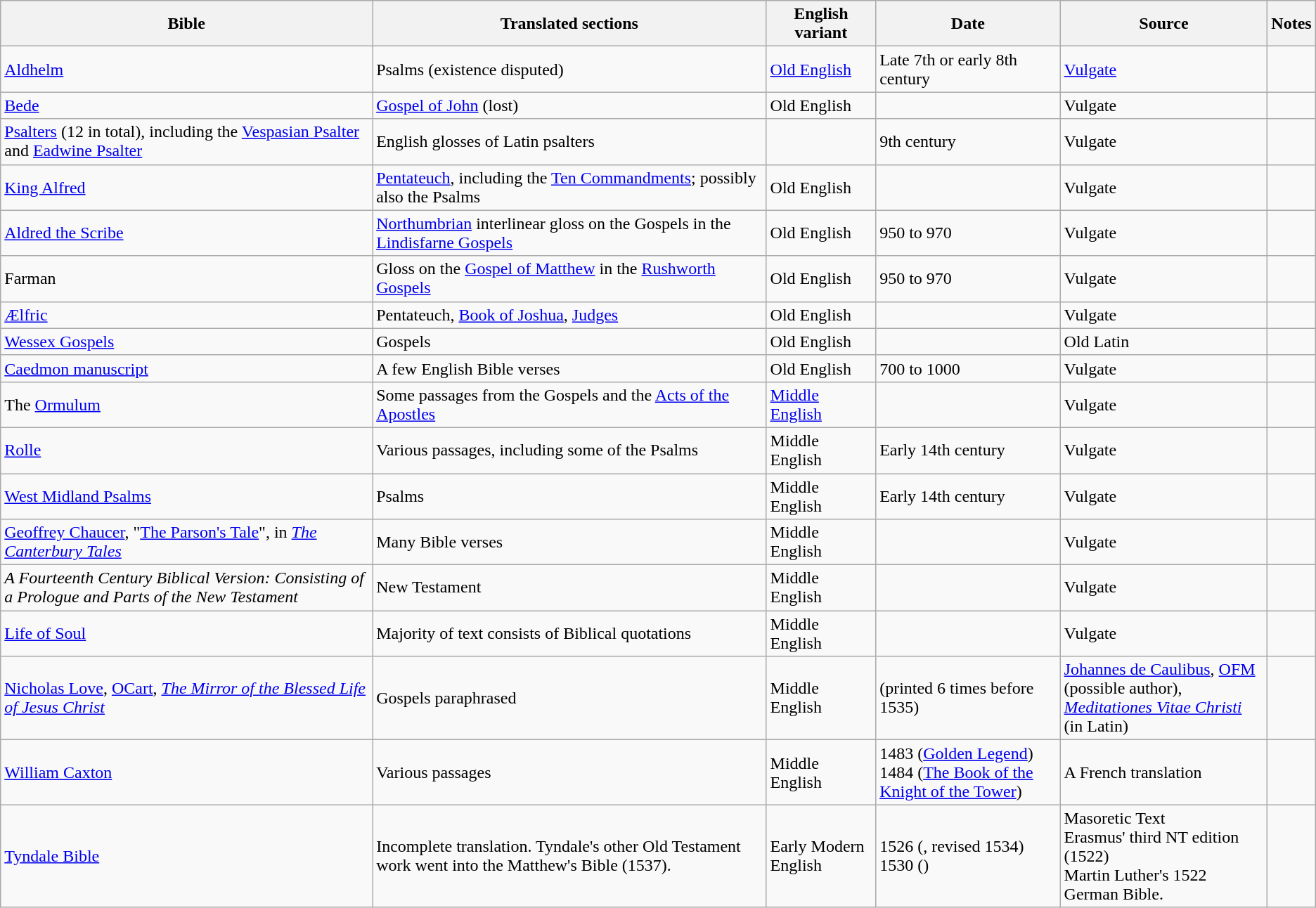<table class="wikitable sortable">
<tr>
<th>Bible</th>
<th>Translated sections</th>
<th>English variant</th>
<th>Date</th>
<th>Source</th>
<th class=unsortable>Notes</th>
</tr>
<tr>
<td><a href='#'>Aldhelm</a></td>
<td>Psalms (existence disputed)</td>
<td><a href='#'>Old English</a></td>
<td data-sort-value=675>Late 7th or early 8th century</td>
<td><a href='#'>Vulgate</a></td>
<td></td>
</tr>
<tr>
<td><a href='#'>Bede</a></td>
<td><a href='#'>Gospel of John</a> (lost)</td>
<td>Old English</td>
<td data-sort-value=735></td>
<td>Vulgate</td>
<td></td>
</tr>
<tr>
<td><a href='#'>Psalters</a> (12 in total), including the <a href='#'>Vespasian Psalter</a> and <a href='#'>Eadwine Psalter</a></td>
<td>English glosses of Latin psalters</td>
<td></td>
<td data-sort-value=850>9th century</td>
<td>Vulgate</td>
<td></td>
</tr>
<tr>
<td><a href='#'>King Alfred</a></td>
<td><a href='#'>Pentateuch</a>, including the <a href='#'>Ten Commandments</a>; possibly also the Psalms</td>
<td>Old English</td>
<td data-sort-value=900></td>
<td>Vulgate</td>
<td></td>
</tr>
<tr>
<td><a href='#'>Aldred the Scribe</a></td>
<td><a href='#'>Northumbrian</a> interlinear gloss on the Gospels in the <a href='#'>Lindisfarne Gospels</a></td>
<td>Old English</td>
<td data-sort-value=950>950 to 970</td>
<td>Vulgate</td>
<td></td>
</tr>
<tr>
<td>Farman</td>
<td>Gloss on the <a href='#'>Gospel of Matthew</a> in the <a href='#'>Rushworth Gospels</a></td>
<td>Old English</td>
<td data-sort-value=950>950 to 970</td>
<td>Vulgate</td>
<td></td>
</tr>
<tr>
<td><a href='#'>Ælfric</a></td>
<td>Pentateuch, <a href='#'>Book of Joshua</a>, <a href='#'>Judges</a></td>
<td>Old English</td>
<td data-sort-value=990></td>
<td>Vulgate</td>
<td></td>
</tr>
<tr>
<td><a href='#'>Wessex Gospels</a></td>
<td>Gospels</td>
<td>Old English</td>
<td data-sort-value=990></td>
<td>Old Latin</td>
<td></td>
</tr>
<tr>
<td><a href='#'>Caedmon manuscript</a></td>
<td>A few English Bible verses</td>
<td>Old English</td>
<td data-sort-value=700>700 to 1000</td>
<td>Vulgate</td>
<td></td>
</tr>
<tr>
<td>The <a href='#'>Ormulum</a></td>
<td>Some passages from the Gospels and the <a href='#'>Acts of the Apostles</a></td>
<td><a href='#'>Middle English</a></td>
<td data-sort-value=1150></td>
<td>Vulgate</td>
<td></td>
</tr>
<tr>
<td><a href='#'>Rolle</a></td>
<td>Various passages, including some of the Psalms</td>
<td>Middle English</td>
<td data-sort-value=1325>Early 14th century</td>
<td>Vulgate</td>
<td></td>
</tr>
<tr>
<td><a href='#'>West Midland Psalms</a></td>
<td>Psalms</td>
<td>Middle English</td>
<td data-sort-value=1325>Early 14th century</td>
<td>Vulgate</td>
<td></td>
</tr>
<tr>
<td><a href='#'>Geoffrey Chaucer</a>, "<a href='#'>The Parson's Tale</a>", in <em><a href='#'>The Canterbury Tales</a></em></td>
<td>Many Bible verses</td>
<td>Middle English</td>
<td data-sort-value=1400></td>
<td>Vulgate</td>
<td></td>
</tr>
<tr>
<td><em>A Fourteenth Century Biblical Version:  Consisting of a Prologue and Parts of the New Testament</em></td>
<td>New Testament</td>
<td>Middle English</td>
<td data-sort-value=1400></td>
<td>Vulgate</td>
<td></td>
</tr>
<tr>
<td><a href='#'>Life of Soul</a></td>
<td>Majority of text consists of Biblical quotations</td>
<td>Middle English</td>
<td data-sort-value=1400></td>
<td>Vulgate</td>
<td></td>
</tr>
<tr>
<td><a href='#'>Nicholas Love</a>, <a href='#'>OCart</a>, <em><a href='#'>The Mirror of the Blessed Life of Jesus Christ</a></em></td>
<td>Gospels paraphrased</td>
<td>Middle English</td>
<td data-sort-value=1410> (printed 6 times before 1535)</td>
<td><a href='#'>Johannes de Caulibus</a>, <a href='#'>OFM</a> (possible author),<br><em><a href='#'>Meditationes Vitae Christi</a></em> (in Latin)</td>
<td></td>
</tr>
<tr>
<td><a href='#'>William Caxton</a></td>
<td>Various passages</td>
<td>Middle English</td>
<td data-sort-value=1483>1483 (<a href='#'>Golden Legend</a>)<br>1484 (<a href='#'>The Book of the Knight of the Tower</a>)</td>
<td>A French translation</td>
<td></td>
</tr>
<tr>
<td><a href='#'>Tyndale Bible</a></td>
<td>Incomplete translation. Tyndale's other Old Testament work went into the Matthew's Bible (1537).</td>
<td>Early Modern English</td>
<td>1526 (, revised 1534)<br>1530 ()</td>
<td>Masoretic Text<br>Erasmus' third NT edition (1522)<br>Martin Luther's 1522 German Bible.</td>
<td></td>
</tr>
</table>
